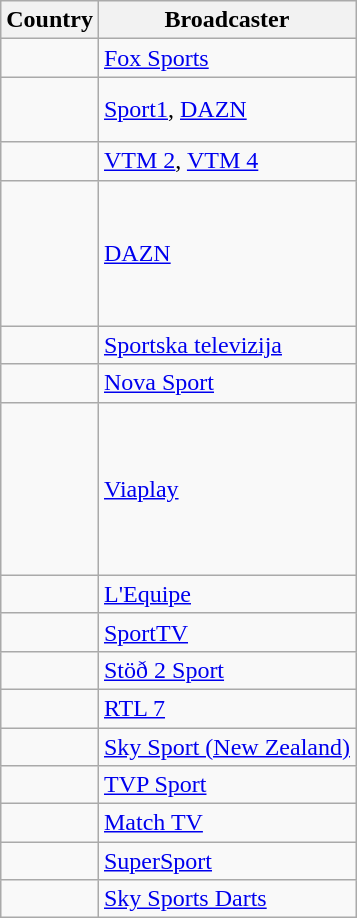<table class="wikitable" style="font-size:100%; text-align:left">
<tr>
<th>Country</th>
<th>Broadcaster</th>
</tr>
<tr>
<td></td>
<td><a href='#'>Fox Sports</a></td>
</tr>
<tr>
<td><br><br></td>
<td><a href='#'>Sport1</a>, <a href='#'>DAZN</a></td>
</tr>
<tr>
<td></td>
<td><a href='#'>VTM 2</a>, <a href='#'>VTM 4</a></td>
</tr>
<tr>
<td><br><br><br><br><br></td>
<td><a href='#'>DAZN</a></td>
</tr>
<tr>
<td></td>
<td><a href='#'>Sportska televizija</a></td>
</tr>
<tr>
<td><br></td>
<td><a href='#'>Nova Sport</a></td>
</tr>
<tr>
<td><br><br><br><br><br><br></td>
<td><a href='#'>Viaplay</a></td>
</tr>
<tr>
<td></td>
<td><a href='#'>L'Equipe</a></td>
</tr>
<tr>
<td></td>
<td><a href='#'>SportTV</a></td>
</tr>
<tr>
<td></td>
<td><a href='#'>Stöð 2 Sport</a></td>
</tr>
<tr>
<td></td>
<td><a href='#'>RTL 7</a></td>
</tr>
<tr>
<td></td>
<td><a href='#'>Sky Sport (New Zealand)</a></td>
</tr>
<tr>
<td></td>
<td><a href='#'>TVP Sport</a></td>
</tr>
<tr>
<td></td>
<td><a href='#'>Match TV</a></td>
</tr>
<tr>
<td></td>
<td><a href='#'>SuperSport</a></td>
</tr>
<tr>
<td><br></td>
<td><a href='#'>Sky Sports Darts</a></td>
</tr>
</table>
